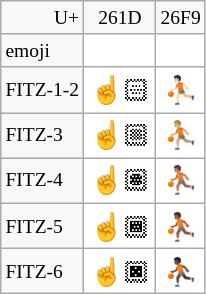<table class="wikitable nounderlines" style="border-collapse:collapse;background:#FFFFFF;font-size:large;text-align:center">
<tr style="background:#F8F8F8;font-size:small">
<td style="text-align:right">U+</td>
<td>261D</td>
<td>26F9</td>
</tr>
<tr>
<td style="background:#F8F8F8;font-size:small;text-align:left">emoji</td>
<td></td>
<td></td>
</tr>
<tr>
<td style="background:#F8F8F8;font-size:small;text-align:left">FITZ-1-2</td>
<td>☝️🏻</td>
<td>⛹🏻</td>
</tr>
<tr>
<td style="background:#F8F8F8;font-size:small;text-align:left">FITZ-3</td>
<td>☝️🏼</td>
<td>⛹🏼</td>
</tr>
<tr>
<td style="background:#F8F8F8;font-size:small;text-align:left">FITZ-4</td>
<td>☝️🏽</td>
<td>⛹🏽</td>
</tr>
<tr>
<td style="background:#F8F8F8;font-size:small;text-align:left">FITZ-5</td>
<td>☝️🏾</td>
<td>⛹🏾</td>
</tr>
<tr>
<td style="background:#F8F8F8;font-size:small;text-align:left">FITZ-6</td>
<td>☝️🏿</td>
<td>⛹🏿</td>
</tr>
</table>
